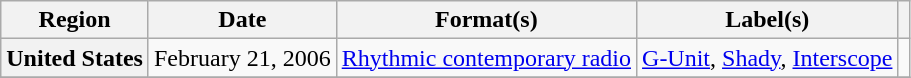<table class="wikitable plainrowheaders">
<tr>
<th scope="col">Region</th>
<th scope="col">Date</th>
<th scope="col">Format(s)</th>
<th scope="col">Label(s)</th>
<th scope="col"></th>
</tr>
<tr>
<th scope="row">United States</th>
<td>February 21, 2006</td>
<td><a href='#'>Rhythmic contemporary radio</a></td>
<td><a href='#'>G-Unit</a>, <a href='#'>Shady</a>, <a href='#'>Interscope</a></td>
<td align="center"></td>
</tr>
<tr>
</tr>
</table>
